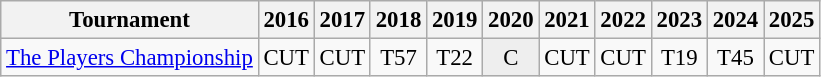<table class="wikitable" style="font-size:95%;text-align:center;">
<tr>
<th>Tournament</th>
<th>2016</th>
<th>2017</th>
<th>2018</th>
<th>2019</th>
<th>2020</th>
<th>2021</th>
<th>2022</th>
<th>2023</th>
<th>2024</th>
<th>2025</th>
</tr>
<tr>
<td align=left><a href='#'>The Players Championship</a></td>
<td>CUT</td>
<td>CUT</td>
<td>T57</td>
<td>T22</td>
<td style="background:#eeeeee;">C</td>
<td>CUT</td>
<td>CUT</td>
<td>T19</td>
<td>T45</td>
<td>CUT</td>
</tr>
</table>
